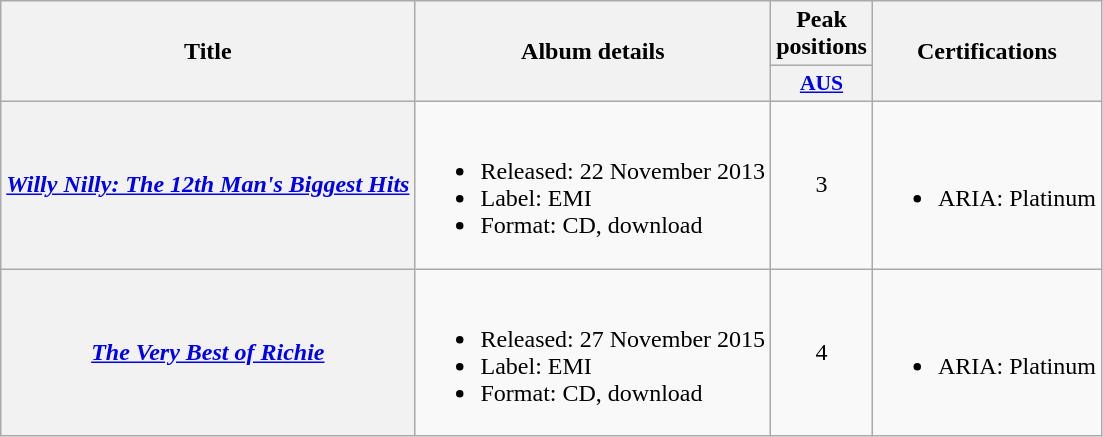<table class="wikitable plainrowheaders">
<tr>
<th scope="col" rowspan="2">Title</th>
<th scope="col" rowspan="2">Album details</th>
<th scope="col" colspan="1">Peak positions</th>
<th scope="col" rowspan="2">Certifications</th>
</tr>
<tr>
<th scope="col" style="width:3em;font-size:90%;"><a href='#'>AUS</a><br></th>
</tr>
<tr>
<th scope="row"><em><a href='#'>Willy Nilly: The 12th Man's Biggest Hits</a></em></th>
<td><br><ul><li>Released: 22 November 2013</li><li>Label: EMI</li><li>Format: CD, download</li></ul></td>
<td style="text-align:center;">3</td>
<td><br><ul><li>ARIA: Platinum</li></ul></td>
</tr>
<tr>
<th scope="row"><em><a href='#'>The Very Best of Richie</a></em></th>
<td><br><ul><li>Released: 27 November 2015</li><li>Label: EMI</li><li>Format: CD, download</li></ul></td>
<td style="text-align:center;">4</td>
<td><br><ul><li>ARIA: Platinum</li></ul></td>
</tr>
</table>
